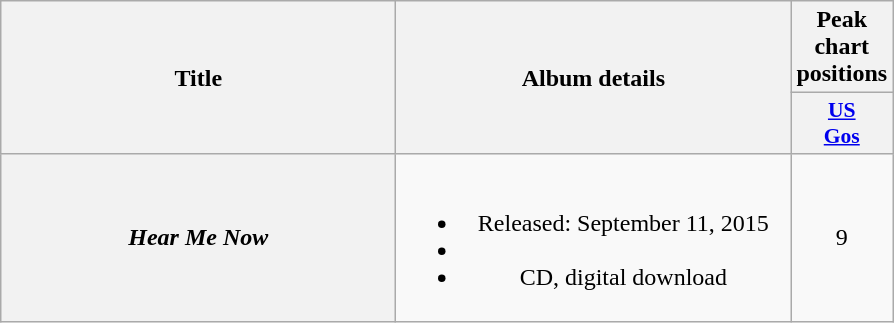<table class="wikitable plainrowheaders" style="text-align:center;">
<tr>
<th scope="col" rowspan="2" style="width:16em;">Title</th>
<th scope="col" rowspan="2" style="width:16em;">Album details</th>
<th scope="col" colspan="1">Peak chart positions</th>
</tr>
<tr>
<th style="width:3em; font-size:90%"><a href='#'>US<br>Gos</a></th>
</tr>
<tr>
<th scope="row"><em>Hear Me Now</em></th>
<td><br><ul><li>Released: September 11, 2015</li><li></li><li>CD, digital download</li></ul></td>
<td>9</td>
</tr>
</table>
